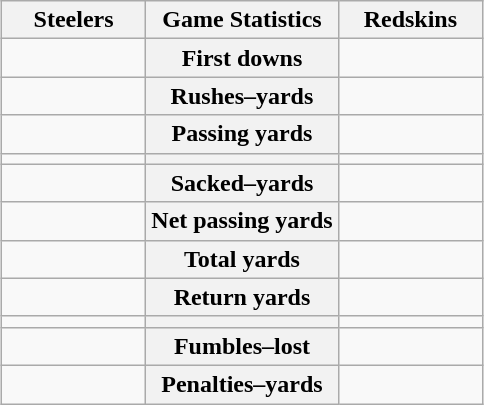<table class="wikitable" style="margin: 1em auto 1em auto">
<tr>
<th style="width:30%;">Steelers</th>
<th style="width:40%;">Game Statistics</th>
<th style="width:30%;">Redskins</th>
</tr>
<tr>
<td style="text-align:right;"></td>
<th>First downs</th>
<td></td>
</tr>
<tr>
<td style="text-align:right;"></td>
<th>Rushes–yards</th>
<td></td>
</tr>
<tr>
<td style="text-align:right;"></td>
<th>Passing yards</th>
<td></td>
</tr>
<tr>
<td style="text-align:right;"></td>
<th></th>
<td></td>
</tr>
<tr>
<td style="text-align:right;"></td>
<th>Sacked–yards</th>
<td></td>
</tr>
<tr>
<td style="text-align:right;"></td>
<th>Net passing yards</th>
<td></td>
</tr>
<tr>
<td style="text-align:right;"></td>
<th>Total yards</th>
<td></td>
</tr>
<tr>
<td style="text-align:right;"></td>
<th>Return yards</th>
<td></td>
</tr>
<tr>
<td style="text-align:right;"></td>
<th></th>
<td></td>
</tr>
<tr>
<td style="text-align:right;"></td>
<th>Fumbles–lost</th>
<td></td>
</tr>
<tr>
<td style="text-align:right;"></td>
<th>Penalties–yards</th>
<td></td>
</tr>
</table>
